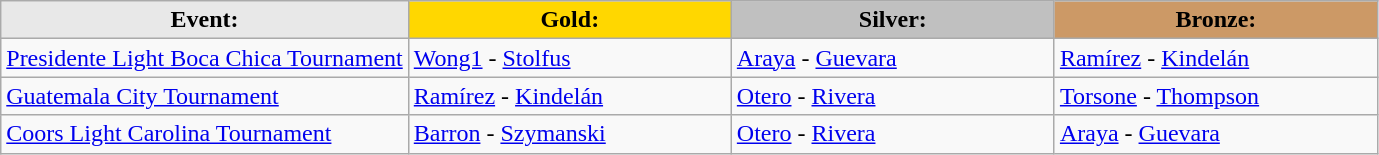<table class="wikitable">
<tr>
<th style="background: #e8e8e8">Event:</th>
<th style="background: gold; width: 13em;">Gold:</th>
<th style="background: silver; width: 13em;">Silver:</th>
<th style="background: #CC9966; width: 13em;">Bronze:</th>
</tr>
<tr>
<td><a href='#'>Presidente Light Boca Chica Tournament</a></td>
<td> <a href='#'>Wong1</a> - <a href='#'>Stolfus</a></td>
<td> <a href='#'>Araya</a> - <a href='#'>Guevara</a></td>
<td> <a href='#'>Ramírez</a> - <a href='#'>Kindelán</a></td>
</tr>
<tr>
<td><a href='#'>Guatemala City Tournament</a></td>
<td> <a href='#'>Ramírez</a> - <a href='#'>Kindelán</a></td>
<td> <a href='#'>Otero</a> - <a href='#'>Rivera</a></td>
<td> <a href='#'>Torsone</a> - <a href='#'>Thompson</a></td>
</tr>
<tr>
<td><a href='#'>Coors Light Carolina Tournament</a></td>
<td> <a href='#'>Barron</a> - <a href='#'>Szymanski</a></td>
<td> <a href='#'>Otero</a> - <a href='#'>Rivera</a></td>
<td> <a href='#'>Araya</a> - <a href='#'>Guevara</a></td>
</tr>
</table>
